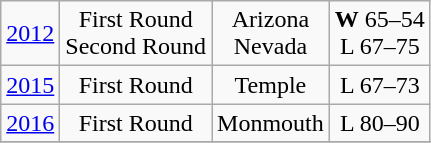<table class="wikitable">
<tr align="center">
<td><a href='#'>2012</a></td>
<td>First Round<br>Second Round</td>
<td>Arizona<br>Nevada</td>
<td><strong>W</strong> 65–54<br>L 67–75</td>
</tr>
<tr align="center">
<td><a href='#'>2015</a></td>
<td>First Round</td>
<td>Temple</td>
<td>L 67–73</td>
</tr>
<tr align="center">
<td><a href='#'>2016</a></td>
<td>First Round</td>
<td>Monmouth</td>
<td>L 80–90</td>
</tr>
<tr align="center">
</tr>
</table>
